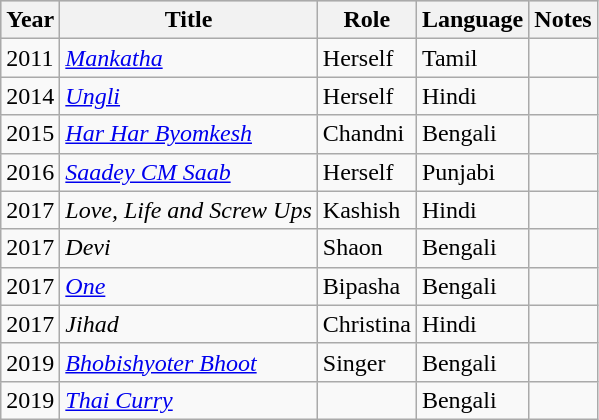<table class="wikitable sortable plainrowheaders">
<tr style="background:#ccc; text-align:center;">
<th scope="col">Year</th>
<th scope="col">Title</th>
<th scope="col">Role</th>
<th scope="col" class="unsortable">Language</th>
<th scope="col">Notes</th>
</tr>
<tr>
<td>2011</td>
<td><em><a href='#'>Mankatha</a></em></td>
<td>Herself</td>
<td>Tamil</td>
<td></td>
</tr>
<tr>
<td>2014</td>
<td><em><a href='#'>Ungli</a></em></td>
<td>Herself</td>
<td>Hindi</td>
<td></td>
</tr>
<tr>
<td>2015</td>
<td><em><a href='#'>Har Har Byomkesh</a></em></td>
<td>Chandni</td>
<td>Bengali</td>
<td></td>
</tr>
<tr>
<td>2016</td>
<td><em><a href='#'>Saadey CM Saab</a></em></td>
<td>Herself</td>
<td>Punjabi</td>
<td></td>
</tr>
<tr>
<td>2017</td>
<td><em>Love, Life and Screw Ups</em></td>
<td>Kashish</td>
<td>Hindi</td>
<td></td>
</tr>
<tr>
<td>2017</td>
<td><em>Devi</em></td>
<td>Shaon</td>
<td>Bengali</td>
<td></td>
</tr>
<tr>
<td>2017</td>
<td><em><a href='#'>One</a></em></td>
<td>Bipasha</td>
<td>Bengali</td>
<td></td>
</tr>
<tr>
<td>2017</td>
<td><em>Jihad</em> </td>
<td>Christina</td>
<td>Hindi</td>
<td></td>
</tr>
<tr>
<td>2019</td>
<td><em><a href='#'>Bhobishyoter Bhoot</a></em></td>
<td>Singer</td>
<td>Bengali</td>
<td></td>
</tr>
<tr>
<td>2019</td>
<td><em><a href='#'>Thai Curry</a></em></td>
<td></td>
<td>Bengali</td>
<td></td>
</tr>
</table>
